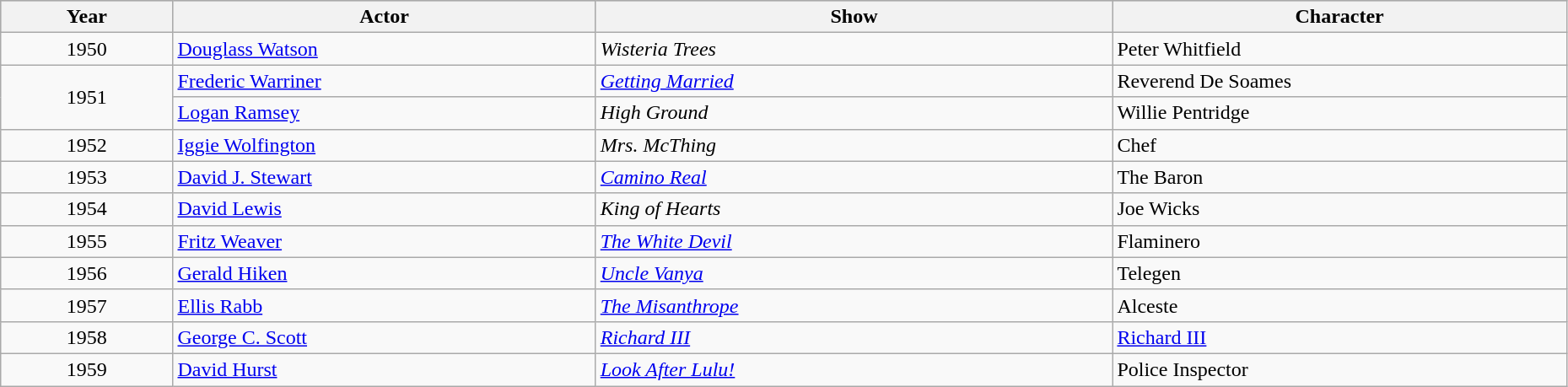<table class="wikitable" style="width:98%;">
<tr style="background:#bebebe;">
<th style="width:11%;">Year</th>
<th style="width:27%;">Actor</th>
<th style="width:33%;">Show</th>
<th style="width:29%;">Character</th>
</tr>
<tr>
<td align="center">1950</td>
<td><a href='#'>Douglass Watson</a></td>
<td><em>Wisteria Trees</em></td>
<td>Peter Whitfield</td>
</tr>
<tr>
<td rowspan="2" align="center">1951</td>
<td><a href='#'>Frederic Warriner</a></td>
<td><em><a href='#'>Getting Married</a></em></td>
<td>Reverend De Soames</td>
</tr>
<tr>
<td><a href='#'>Logan Ramsey</a></td>
<td><em>High Ground</em></td>
<td>Willie Pentridge</td>
</tr>
<tr>
<td align="center">1952</td>
<td><a href='#'>Iggie Wolfington</a></td>
<td><em>Mrs. McThing</em></td>
<td>Chef</td>
</tr>
<tr>
<td align="center">1953</td>
<td><a href='#'>David J. Stewart</a></td>
<td><em><a href='#'>Camino Real</a></em></td>
<td>The Baron</td>
</tr>
<tr>
<td align="center">1954</td>
<td><a href='#'>David Lewis</a></td>
<td><em>King of Hearts</em></td>
<td>Joe Wicks</td>
</tr>
<tr>
<td align="center">1955</td>
<td><a href='#'>Fritz Weaver</a></td>
<td><em><a href='#'>The White Devil</a></em></td>
<td>Flaminero</td>
</tr>
<tr>
<td align="center">1956</td>
<td><a href='#'>Gerald Hiken</a></td>
<td><em><a href='#'>Uncle Vanya</a></em></td>
<td>Telegen</td>
</tr>
<tr>
<td align="center">1957</td>
<td><a href='#'>Ellis Rabb</a></td>
<td><em><a href='#'>The Misanthrope</a></em></td>
<td>Alceste</td>
</tr>
<tr>
<td align="center">1958</td>
<td><a href='#'>George C. Scott</a></td>
<td><em><a href='#'>Richard III</a></em></td>
<td><a href='#'>Richard III</a></td>
</tr>
<tr>
<td align="center">1959</td>
<td><a href='#'>David Hurst</a></td>
<td><em><a href='#'>Look After Lulu!</a></em></td>
<td>Police Inspector</td>
</tr>
</table>
